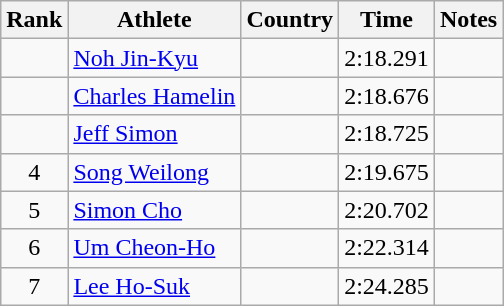<table class="wikitable sortable" style="text-align:center">
<tr>
<th>Rank</th>
<th>Athlete</th>
<th>Country</th>
<th>Time</th>
<th>Notes</th>
</tr>
<tr>
<td></td>
<td align=left><a href='#'>Noh Jin-Kyu</a></td>
<td align=left></td>
<td>2:18.291</td>
<td></td>
</tr>
<tr>
<td></td>
<td align=left><a href='#'>Charles Hamelin</a></td>
<td align=left></td>
<td>2:18.676</td>
<td></td>
</tr>
<tr>
<td></td>
<td align=left><a href='#'>Jeff Simon</a></td>
<td align=left></td>
<td>2:18.725</td>
<td></td>
</tr>
<tr>
<td>4</td>
<td align=left><a href='#'>Song Weilong</a></td>
<td align=left></td>
<td>2:19.675</td>
<td></td>
</tr>
<tr>
<td>5</td>
<td align=left><a href='#'>Simon Cho</a></td>
<td align=left></td>
<td>2:20.702</td>
<td></td>
</tr>
<tr>
<td>6</td>
<td align=left><a href='#'>Um Cheon-Ho</a></td>
<td align=left></td>
<td>2:22.314</td>
<td></td>
</tr>
<tr>
<td>7</td>
<td align=left><a href='#'>Lee Ho-Suk</a></td>
<td align=left></td>
<td>2:24.285</td>
<td></td>
</tr>
</table>
